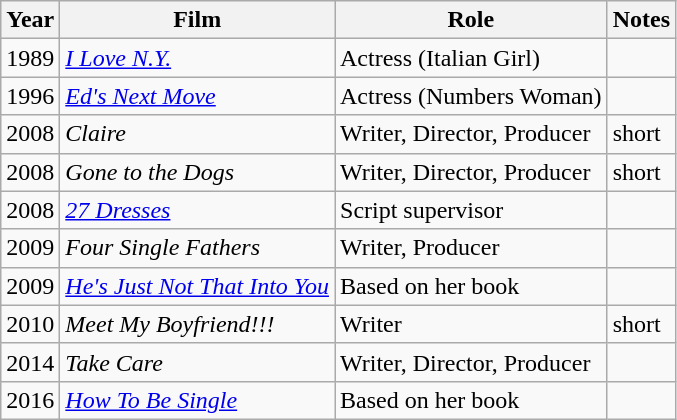<table class="wikitable">
<tr>
<th>Year</th>
<th>Film</th>
<th>Role</th>
<th>Notes</th>
</tr>
<tr>
<td>1989</td>
<td><a href='#'><em>I Love N.Y.</em></a></td>
<td>Actress (Italian Girl)</td>
<td></td>
</tr>
<tr>
<td>1996</td>
<td><em><a href='#'>Ed's Next Move</a></em></td>
<td>Actress (Numbers Woman)</td>
<td></td>
</tr>
<tr>
<td>2008</td>
<td><em>Claire</em></td>
<td>Writer, Director, Producer</td>
<td>short</td>
</tr>
<tr>
<td>2008</td>
<td><em>Gone to the Dogs</em></td>
<td>Writer, Director, Producer</td>
<td>short</td>
</tr>
<tr>
<td>2008</td>
<td><em><a href='#'>27 Dresses</a></em></td>
<td>Script supervisor</td>
<td></td>
</tr>
<tr>
<td>2009</td>
<td><em>Four Single Fathers</em></td>
<td>Writer, Producer</td>
<td></td>
</tr>
<tr>
<td>2009</td>
<td><a href='#'><em>He's Just Not That Into You</em></a></td>
<td>Based on her book</td>
<td></td>
</tr>
<tr>
<td>2010</td>
<td><em>Meet My Boyfriend!!!</em></td>
<td>Writer</td>
<td>short</td>
</tr>
<tr>
<td>2014</td>
<td><em>Take Care</em></td>
<td>Writer, Director, Producer</td>
<td></td>
</tr>
<tr>
<td>2016</td>
<td><a href='#'><em>How To Be Single</em></a></td>
<td>Based on her book</td>
<td></td>
</tr>
</table>
